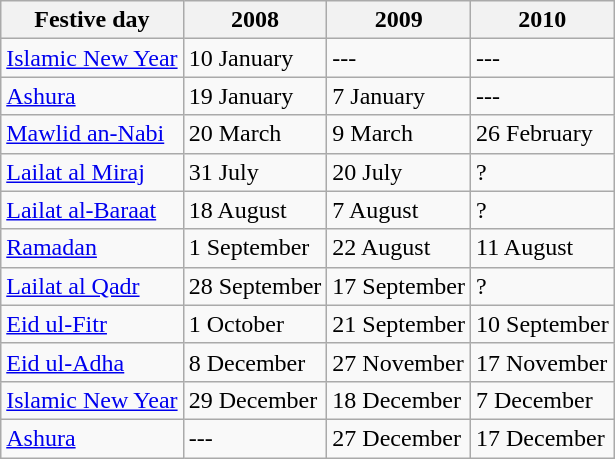<table class="wikitable">
<tr>
<th>Festive day</th>
<th>2008</th>
<th>2009</th>
<th>2010</th>
</tr>
<tr>
<td><a href='#'>Islamic New Year</a></td>
<td>10 January</td>
<td>---</td>
<td>---</td>
</tr>
<tr>
<td><a href='#'>Ashura</a></td>
<td>19 January</td>
<td>7 January</td>
<td>---</td>
</tr>
<tr>
<td><a href='#'>Mawlid an-Nabi</a></td>
<td>20 March</td>
<td>9 March</td>
<td>26 February</td>
</tr>
<tr>
<td><a href='#'>Lailat al Miraj</a></td>
<td>31 July</td>
<td>20 July</td>
<td>?</td>
</tr>
<tr>
<td><a href='#'>Lailat al-Baraat</a></td>
<td>18 August</td>
<td>7 August</td>
<td>?</td>
</tr>
<tr>
<td><a href='#'>Ramadan</a></td>
<td>1 September</td>
<td>22 August</td>
<td>11 August</td>
</tr>
<tr>
<td><a href='#'>Lailat al Qadr</a></td>
<td>28 September</td>
<td>17 September</td>
<td>?</td>
</tr>
<tr>
<td><a href='#'>Eid ul-Fitr</a></td>
<td>1 October</td>
<td>21 September</td>
<td>10 September</td>
</tr>
<tr>
<td><a href='#'>Eid ul-Adha</a></td>
<td>8 December</td>
<td>27 November</td>
<td>17 November</td>
</tr>
<tr>
<td><a href='#'>Islamic New Year</a></td>
<td>29 December</td>
<td>18 December</td>
<td>7 December</td>
</tr>
<tr>
<td><a href='#'>Ashura</a></td>
<td>---</td>
<td>27 December</td>
<td>17 December</td>
</tr>
</table>
